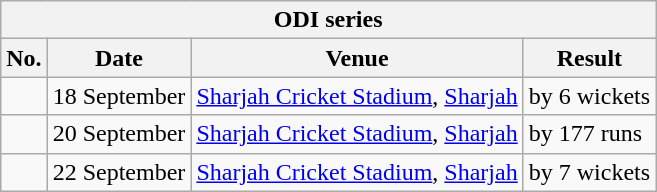<table class="wikitable">
<tr>
<th colspan="4">ODI series</th>
</tr>
<tr>
<th>No.</th>
<th>Date</th>
<th>Venue</th>
<th>Result</th>
</tr>
<tr>
<td></td>
<td>18 September</td>
<td><a href='#'>Sharjah Cricket Stadium</a>, <a href='#'>Sharjah</a></td>
<td> by 6 wickets</td>
</tr>
<tr>
<td></td>
<td>20 September</td>
<td><a href='#'>Sharjah Cricket Stadium</a>, <a href='#'>Sharjah</a></td>
<td> by 177 runs</td>
</tr>
<tr>
<td></td>
<td>22 September</td>
<td><a href='#'>Sharjah Cricket Stadium</a>, <a href='#'>Sharjah</a></td>
<td> by 7 wickets</td>
</tr>
</table>
